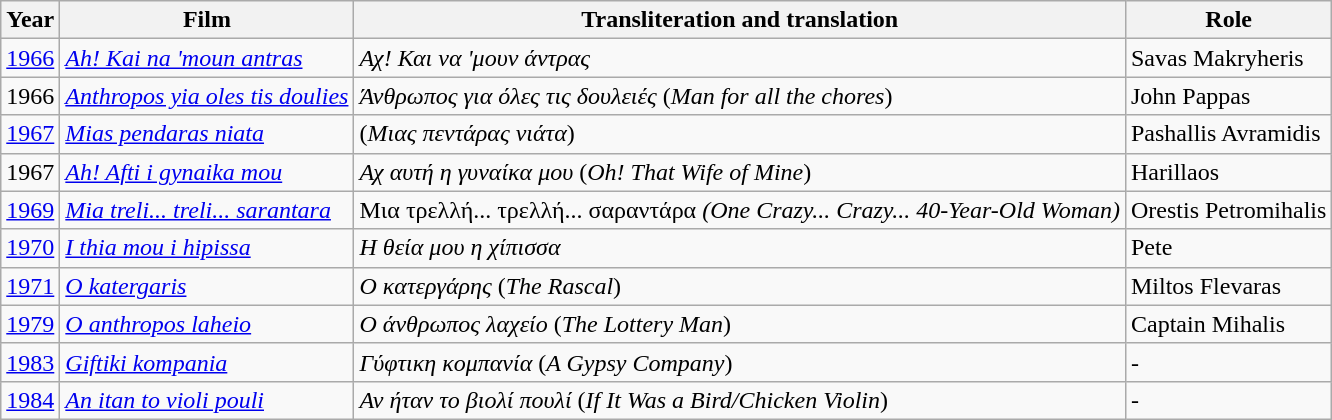<table class="wikitable">
<tr>
<th>Year</th>
<th>Film</th>
<th>Transliteration and translation</th>
<th>Role</th>
</tr>
<tr>
<td><a href='#'>1966</a></td>
<td><em><a href='#'>Ah! Kai na 'moun antras</a></em></td>
<td><em>Αχ! Και να 'μουν άντρας</em></td>
<td>Savas Makryheris</td>
</tr>
<tr>
<td>1966</td>
<td><em><a href='#'>Anthropos yia oles tis doulies</a></em></td>
<td><em>Άνθρωπος για όλες τις δουλειές</em> (<em>Man for all the chores</em>)</td>
<td>John Pappas</td>
</tr>
<tr>
<td><a href='#'>1967</a></td>
<td><em><a href='#'>Mias pendaras niata</a></em></td>
<td>(<em>Μιας πεντάρας νιάτα</em>)</td>
<td>Pashallis Avramidis</td>
</tr>
<tr>
<td>1967</td>
<td><em><a href='#'>Ah! Afti i gynaika mou</a></em></td>
<td><em>Αχ αυτή η γυναίκα μου</em> (<em>Oh! That Wife of Mine</em>)</td>
<td>Harillaos</td>
</tr>
<tr>
<td><a href='#'>1969</a></td>
<td><em><a href='#'>Mia treli... treli... sarantara</a></em></td>
<td>Μια τρελλή... τρελλή... σαραντάρα<em> (One Crazy... Crazy... 40-Year-Old Woman)</em></td>
<td>Orestis Petromihalis</td>
</tr>
<tr>
<td><a href='#'>1970</a></td>
<td><em><a href='#'>I thia mou i hipissa</a></em></td>
<td><em>Η θεία μου η χίπισσα</em></td>
<td>Pete</td>
</tr>
<tr>
<td><a href='#'>1971</a></td>
<td><em><a href='#'>O katergaris</a></em></td>
<td><em>Ο κατεργάρης</em> (<em>The Rascal</em>)</td>
<td>Miltos Flevaras</td>
</tr>
<tr>
<td><a href='#'>1979</a></td>
<td><em><a href='#'>O anthropos laheio</a></em></td>
<td><em>O άνθρωπος λαχείο</em> (<em>The Lottery Man</em>)</td>
<td>Captain Mihalis</td>
</tr>
<tr>
<td><a href='#'>1983</a></td>
<td><em><a href='#'>Giftiki kompania</a></em></td>
<td><em>Γύφτικη κομπανία</em> (<em>A Gypsy Company</em>)</td>
<td>-</td>
</tr>
<tr>
<td><a href='#'>1984</a></td>
<td><em><a href='#'>An itan to violi pouli</a></em></td>
<td><em>Αν ήταν το βιολί πουλί</em> (<em>If It Was a Bird/Chicken Violin</em>)</td>
<td>-</td>
</tr>
</table>
